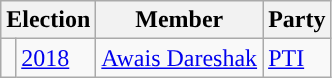<table class="wikitable">
<tr>
<th colspan="2">Election</th>
<th>Member</th>
<th>Party</th>
</tr>
<tr>
<td style="background-color: "></td>
<td><a href='#'>2018</a></td>
<td><a href='#'>Awais Dareshak</a></td>
<td><a href='#'>PTI</a></td>
</tr>
</table>
